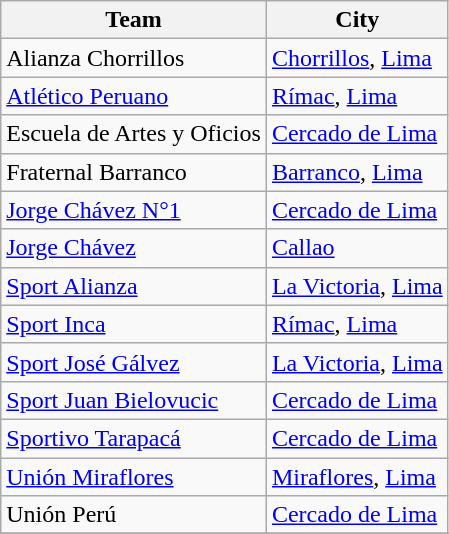<table class="wikitable sortable">
<tr>
<th>Team</th>
<th>City</th>
</tr>
<tr>
<td>Alianza Chorrillos</td>
<td><a href='#'>Chorrillos</a>, <a href='#'>Lima</a></td>
</tr>
<tr>
<td><a href='#'>Atlético Peruano</a></td>
<td><a href='#'>Rímac</a>, <a href='#'>Lima</a></td>
</tr>
<tr>
<td>Escuela de Artes y Oficios</td>
<td><a href='#'>Cercado de Lima</a></td>
</tr>
<tr>
<td>Fraternal Barranco</td>
<td><a href='#'>Barranco</a>, <a href='#'>Lima</a></td>
</tr>
<tr>
<td><a href='#'>Jorge Chávez N°1</a></td>
<td><a href='#'>Cercado de Lima</a></td>
</tr>
<tr>
<td><a href='#'>Jorge Chávez</a></td>
<td><a href='#'>Callao</a></td>
</tr>
<tr>
<td><a href='#'>Sport Alianza</a></td>
<td><a href='#'>La Victoria</a>, <a href='#'>Lima</a></td>
</tr>
<tr>
<td><a href='#'>Sport Inca</a></td>
<td><a href='#'>Rímac</a>, <a href='#'>Lima</a></td>
</tr>
<tr>
<td><a href='#'>Sport José Gálvez</a></td>
<td><a href='#'>La Victoria</a>, <a href='#'>Lima</a></td>
</tr>
<tr>
<td><a href='#'>Sport Juan Bielovucic</a></td>
<td><a href='#'>Cercado de Lima</a></td>
</tr>
<tr>
<td><a href='#'>Sportivo Tarapacá</a></td>
<td><a href='#'>Cercado de Lima</a></td>
</tr>
<tr>
<td><a href='#'>Unión Miraflores</a></td>
<td><a href='#'>Miraflores</a>, <a href='#'>Lima</a></td>
</tr>
<tr>
<td>Unión Perú</td>
<td><a href='#'>Cercado de Lima</a></td>
</tr>
<tr>
</tr>
</table>
